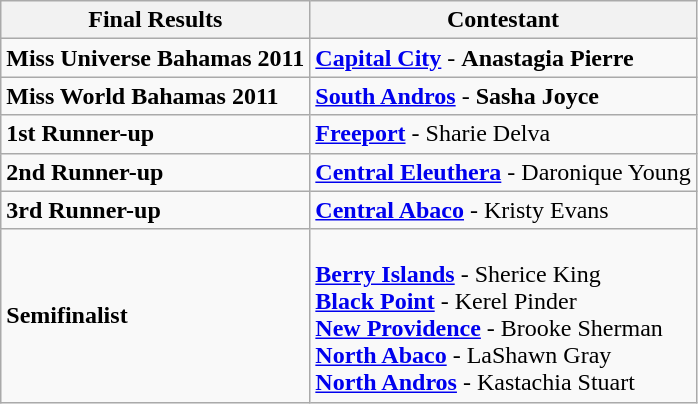<table class="wikitable" border="1">
<tr>
<th>Final Results</th>
<th>Contestant</th>
</tr>
<tr>
<td><strong>Miss Universe Bahamas 2011</strong></td>
<td><strong><a href='#'>Capital City</a></strong> - <strong>Anastagia Pierre</strong></td>
</tr>
<tr>
<td><strong>Miss World Bahamas 2011</strong></td>
<td><strong><a href='#'>South Andros</a></strong> - <strong>Sasha Joyce</strong></td>
</tr>
<tr>
<td><strong>1st Runner-up</strong></td>
<td><strong><a href='#'>Freeport</a></strong> - Sharie Delva</td>
</tr>
<tr>
<td><strong>2nd Runner-up</strong></td>
<td><strong><a href='#'>Central Eleuthera</a></strong> - Daronique Young</td>
</tr>
<tr>
<td><strong>3rd Runner-up</strong></td>
<td><strong><a href='#'>Central Abaco</a></strong> - Kristy Evans</td>
</tr>
<tr>
<td><strong>Semifinalist</strong></td>
<td><br><strong><a href='#'>Berry Islands</a></strong> - Sherice King <br>
<strong><a href='#'>Black Point</a></strong> - Kerel Pinder<br>
<strong><a href='#'>New Providence</a></strong> - Brooke Sherman<br>
<strong><a href='#'>North Abaco</a></strong> - LaShawn Gray<br>
<strong><a href='#'>North Andros</a></strong> - Kastachia Stuart</td>
</tr>
</table>
